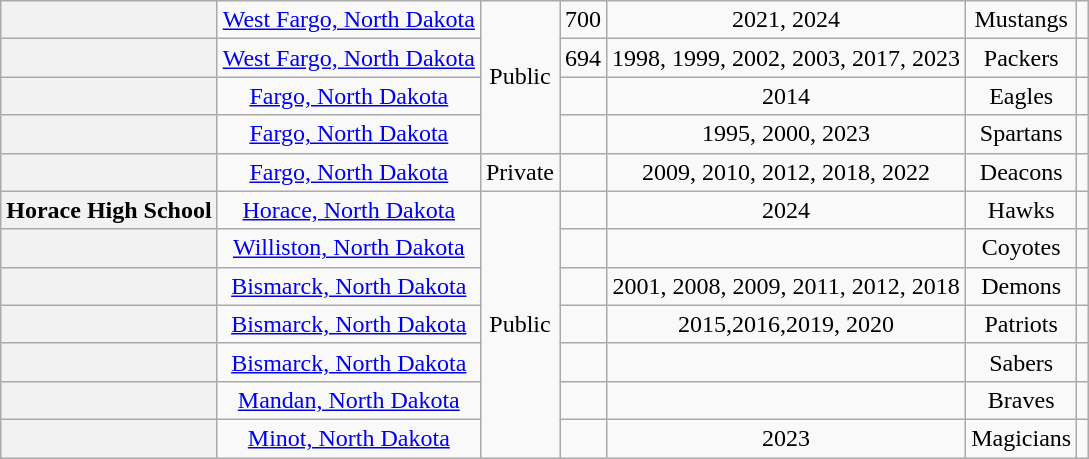<table class="wikitable sortable" style="text-align: center;">
<tr>
<th></th>
<td><a href='#'>West Fargo, North Dakota</a></td>
<td rowspan="4">Public</td>
<td>700</td>
<td>2021, 2024</td>
<td>Mustangs</td>
<td></td>
</tr>
<tr>
<th></th>
<td><a href='#'>West Fargo, North Dakota</a></td>
<td>694</td>
<td>1998, 1999, 2002, 2003, 2017, 2023</td>
<td>Packers</td>
<td></td>
</tr>
<tr>
<th></th>
<td><a href='#'>Fargo, North Dakota</a></td>
<td></td>
<td>2014</td>
<td>Eagles</td>
<td></td>
</tr>
<tr>
<th></th>
<td><a href='#'>Fargo, North Dakota</a></td>
<td></td>
<td>1995, 2000, 2023</td>
<td>Spartans</td>
<td></td>
</tr>
<tr>
<th></th>
<td><a href='#'>Fargo, North Dakota</a></td>
<td>Private</td>
<td></td>
<td>2009, 2010, 2012, 2018, 2022</td>
<td>Deacons</td>
<td></td>
</tr>
<tr>
<th>Horace High School</th>
<td><a href='#'>Horace, North Dakota</a></td>
<td rowspan="7">Public</td>
<td></td>
<td>2024</td>
<td>Hawks</td>
<td></td>
</tr>
<tr>
<th></th>
<td><a href='#'>Williston, North Dakota</a></td>
<td></td>
<td></td>
<td>Coyotes</td>
<td></td>
</tr>
<tr>
<th></th>
<td><a href='#'>Bismarck, North Dakota</a></td>
<td></td>
<td>2001, 2008, 2009, 2011, 2012, 2018</td>
<td>Demons</td>
<td></td>
</tr>
<tr>
<th></th>
<td><a href='#'>Bismarck, North Dakota</a></td>
<td></td>
<td>2015,2016,2019, 2020</td>
<td>Patriots</td>
<td></td>
</tr>
<tr>
<th></th>
<td><a href='#'>Bismarck, North Dakota</a></td>
<td></td>
<td></td>
<td>Sabers</td>
<td></td>
</tr>
<tr>
<th></th>
<td><a href='#'>Mandan, North Dakota</a></td>
<td></td>
<td></td>
<td>Braves</td>
<td></td>
</tr>
<tr>
<th></th>
<td><a href='#'>Minot, North Dakota</a></td>
<td></td>
<td>2023</td>
<td>Magicians</td>
<td></td>
</tr>
</table>
